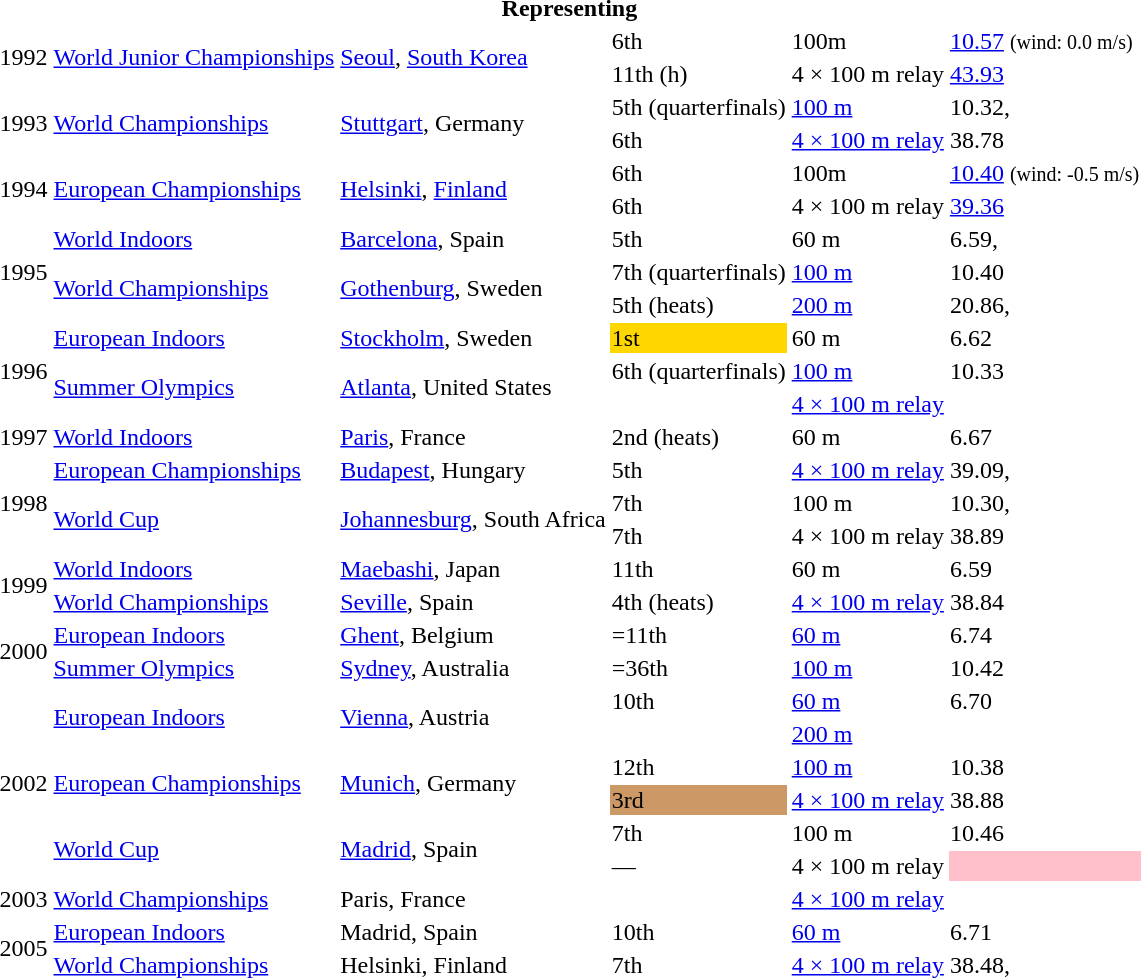<table>
<tr>
<th colspan="6">Representing </th>
</tr>
<tr>
<td rowspan=2>1992</td>
<td rowspan=2><a href='#'>World Junior Championships</a></td>
<td rowspan=2><a href='#'>Seoul</a>, <a href='#'>South Korea</a></td>
<td>6th</td>
<td>100m</td>
<td><a href='#'>10.57</a> <small>(wind: 0.0 m/s)</small></td>
</tr>
<tr>
<td>11th (h)</td>
<td>4 × 100 m relay</td>
<td><a href='#'>43.93</a></td>
</tr>
<tr>
<td rowspan="2">1993</td>
<td rowspan="2"><a href='#'>World Championships</a></td>
<td rowspan="2"><a href='#'>Stuttgart</a>, Germany</td>
<td>5th (quarterfinals)</td>
<td><a href='#'>100 m</a></td>
<td>10.32, <strong></strong></td>
</tr>
<tr>
<td>6th</td>
<td><a href='#'>4 × 100 m relay</a></td>
<td>38.78</td>
</tr>
<tr>
<td rowspan=2>1994</td>
<td rowspan=2><a href='#'>European Championships</a></td>
<td rowspan=2><a href='#'>Helsinki</a>, <a href='#'>Finland</a></td>
<td>6th</td>
<td>100m</td>
<td><a href='#'>10.40</a> <small>(wind: -0.5 m/s)</small> <strong></strong></td>
</tr>
<tr>
<td>6th</td>
<td>4 × 100 m relay</td>
<td><a href='#'>39.36</a></td>
</tr>
<tr>
<td rowspan="3">1995</td>
<td><a href='#'>World Indoors</a></td>
<td><a href='#'>Barcelona</a>, Spain</td>
<td>5th</td>
<td>60 m</td>
<td>6.59, <strong></strong></td>
</tr>
<tr>
<td rowspan="2"><a href='#'>World Championships</a></td>
<td rowspan="2"><a href='#'>Gothenburg</a>, Sweden</td>
<td>7th (quarterfinals)</td>
<td><a href='#'>100 m</a></td>
<td>10.40</td>
</tr>
<tr>
<td>5th (heats)</td>
<td><a href='#'>200 m</a></td>
<td>20.86, <strong></strong></td>
</tr>
<tr>
<td rowspan="3">1996</td>
<td><a href='#'>European Indoors</a></td>
<td><a href='#'>Stockholm</a>, Sweden</td>
<td style="background:gold">1st</td>
<td>60 m</td>
<td>6.62</td>
</tr>
<tr>
<td rowspan="2"><a href='#'>Summer Olympics</a></td>
<td rowspan="2"><a href='#'>Atlanta</a>, United States</td>
<td>6th (quarterfinals)</td>
<td><a href='#'>100 m</a></td>
<td>10.33</td>
</tr>
<tr>
<td></td>
<td><a href='#'>4 × 100 m relay</a></td>
<td></td>
</tr>
<tr>
<td>1997</td>
<td><a href='#'>World Indoors</a></td>
<td><a href='#'>Paris</a>, France</td>
<td>2nd (heats)</td>
<td>60 m</td>
<td>6.67</td>
</tr>
<tr>
<td rowspan="3">1998</td>
<td><a href='#'>European Championships</a></td>
<td><a href='#'>Budapest</a>, Hungary</td>
<td>5th</td>
<td><a href='#'>4 × 100 m relay</a></td>
<td>39.09, <strong></strong></td>
</tr>
<tr>
<td rowspan="2"><a href='#'>World Cup</a></td>
<td rowspan="2"><a href='#'>Johannesburg</a>, South Africa</td>
<td>7th</td>
<td>100 m</td>
<td>10.30, <strong></strong></td>
</tr>
<tr>
<td>7th</td>
<td>4 × 100 m relay</td>
<td>38.89</td>
</tr>
<tr>
<td rowspan="2">1999</td>
<td><a href='#'>World Indoors</a></td>
<td><a href='#'>Maebashi</a>, Japan</td>
<td>11th</td>
<td>60 m</td>
<td>6.59</td>
</tr>
<tr>
<td><a href='#'>World Championships</a></td>
<td><a href='#'>Seville</a>, Spain</td>
<td>4th (heats)</td>
<td><a href='#'>4 × 100 m relay</a></td>
<td>38.84</td>
</tr>
<tr>
<td rowspan="2">2000</td>
<td><a href='#'>European Indoors</a></td>
<td><a href='#'>Ghent</a>, Belgium</td>
<td>=11th</td>
<td><a href='#'>60 m</a></td>
<td>6.74</td>
</tr>
<tr>
<td><a href='#'>Summer Olympics</a></td>
<td><a href='#'>Sydney</a>, Australia</td>
<td>=36th</td>
<td><a href='#'>100 m</a></td>
<td>10.42</td>
</tr>
<tr>
<td rowspan="6">2002</td>
<td rowspan="2"><a href='#'>European Indoors</a></td>
<td rowspan="2"><a href='#'>Vienna</a>, Austria</td>
<td>10th</td>
<td><a href='#'>60 m</a></td>
<td>6.70</td>
</tr>
<tr>
<td></td>
<td><a href='#'>200 m</a></td>
<td></td>
</tr>
<tr>
<td rowspan="2"><a href='#'>European Championships</a></td>
<td rowspan="2"><a href='#'>Munich</a>, Germany</td>
<td>12th</td>
<td><a href='#'>100 m</a></td>
<td>10.38</td>
</tr>
<tr>
<td style="background:#cc9966">3rd</td>
<td><a href='#'>4 × 100 m relay</a></td>
<td>38.88</td>
</tr>
<tr>
<td rowspan="2"><a href='#'>World Cup</a></td>
<td rowspan="2"><a href='#'>Madrid</a>, Spain</td>
<td>7th</td>
<td>100 m</td>
<td>10.46</td>
</tr>
<tr>
<td>—</td>
<td>4 × 100 m relay</td>
<td style="background:pink"></td>
</tr>
<tr>
<td>2003</td>
<td><a href='#'>World Championships</a></td>
<td>Paris, France</td>
<td></td>
<td><a href='#'>4 × 100 m relay</a></td>
<td></td>
</tr>
<tr>
<td rowspan="2">2005</td>
<td><a href='#'>European Indoors</a></td>
<td>Madrid, Spain</td>
<td>10th</td>
<td><a href='#'>60 m</a></td>
<td>6.71</td>
</tr>
<tr>
<td><a href='#'>World Championships</a></td>
<td>Helsinki, Finland</td>
<td>7th</td>
<td><a href='#'>4 × 100 m relay</a></td>
<td>38.48, <strong></strong></td>
</tr>
</table>
